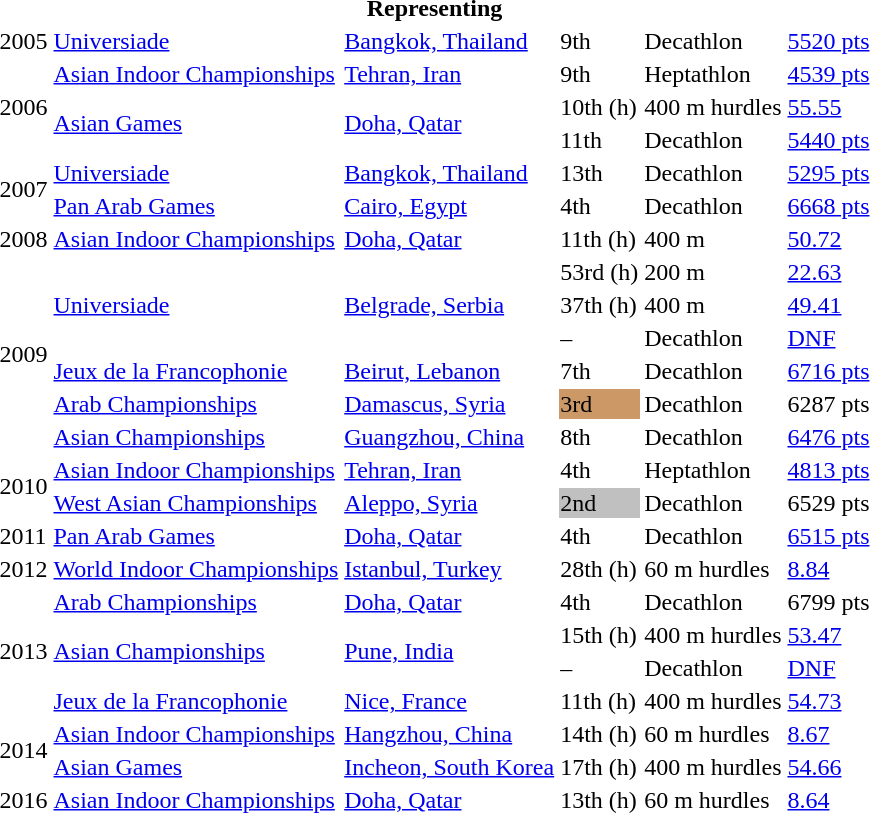<table>
<tr>
<th colspan="6">Representing </th>
</tr>
<tr>
<td>2005</td>
<td><a href='#'>Universiade</a></td>
<td><a href='#'>Bangkok, Thailand</a></td>
<td>9th</td>
<td>Decathlon</td>
<td><a href='#'>5520 pts</a></td>
</tr>
<tr>
<td rowspan=3>2006</td>
<td><a href='#'>Asian Indoor Championships</a></td>
<td><a href='#'>Tehran, Iran</a></td>
<td>9th</td>
<td>Heptathlon</td>
<td><a href='#'>4539 pts</a></td>
</tr>
<tr>
<td rowspan=2><a href='#'>Asian Games</a></td>
<td rowspan=2><a href='#'>Doha, Qatar</a></td>
<td>10th (h)</td>
<td>400 m hurdles</td>
<td><a href='#'>55.55</a></td>
</tr>
<tr>
<td>11th</td>
<td>Decathlon</td>
<td><a href='#'>5440 pts</a></td>
</tr>
<tr>
<td rowspan=2>2007</td>
<td><a href='#'>Universiade</a></td>
<td><a href='#'>Bangkok, Thailand</a></td>
<td>13th</td>
<td>Decathlon</td>
<td><a href='#'>5295 pts</a></td>
</tr>
<tr>
<td><a href='#'>Pan Arab Games</a></td>
<td><a href='#'>Cairo, Egypt</a></td>
<td>4th</td>
<td>Decathlon</td>
<td><a href='#'>6668 pts</a></td>
</tr>
<tr>
<td>2008</td>
<td><a href='#'>Asian Indoor Championships</a></td>
<td><a href='#'>Doha, Qatar</a></td>
<td>11th (h)</td>
<td>400 m</td>
<td><a href='#'>50.72</a></td>
</tr>
<tr>
<td rowspan=6>2009</td>
<td rowspan=3><a href='#'>Universiade</a></td>
<td rowspan=3><a href='#'>Belgrade, Serbia</a></td>
<td>53rd (h)</td>
<td>200 m</td>
<td><a href='#'>22.63</a></td>
</tr>
<tr>
<td>37th (h)</td>
<td>400 m</td>
<td><a href='#'>49.41</a></td>
</tr>
<tr>
<td>–</td>
<td>Decathlon</td>
<td><a href='#'>DNF</a></td>
</tr>
<tr>
<td><a href='#'>Jeux de la Francophonie</a></td>
<td><a href='#'>Beirut, Lebanon</a></td>
<td>7th</td>
<td>Decathlon</td>
<td><a href='#'>6716 pts</a></td>
</tr>
<tr>
<td><a href='#'>Arab Championships</a></td>
<td><a href='#'>Damascus, Syria</a></td>
<td bgcolor=cc9966>3rd</td>
<td>Decathlon</td>
<td>6287 pts</td>
</tr>
<tr>
<td><a href='#'>Asian Championships</a></td>
<td><a href='#'>Guangzhou, China</a></td>
<td>8th</td>
<td>Decathlon</td>
<td><a href='#'>6476 pts</a></td>
</tr>
<tr>
<td rowspan=2>2010</td>
<td><a href='#'>Asian Indoor Championships</a></td>
<td><a href='#'>Tehran, Iran</a></td>
<td>4th</td>
<td>Heptathlon</td>
<td><a href='#'>4813 pts</a></td>
</tr>
<tr>
<td><a href='#'>West Asian Championships</a></td>
<td><a href='#'>Aleppo, Syria</a></td>
<td bgcolor=silver>2nd</td>
<td>Decathlon</td>
<td>6529 pts</td>
</tr>
<tr>
<td>2011</td>
<td><a href='#'>Pan Arab Games</a></td>
<td><a href='#'>Doha, Qatar</a></td>
<td>4th</td>
<td>Decathlon</td>
<td><a href='#'>6515 pts</a></td>
</tr>
<tr>
<td>2012</td>
<td><a href='#'>World Indoor Championships</a></td>
<td><a href='#'>Istanbul, Turkey</a></td>
<td>28th (h)</td>
<td>60 m hurdles</td>
<td><a href='#'>8.84</a></td>
</tr>
<tr>
<td rowspan=4>2013</td>
<td><a href='#'>Arab Championships</a></td>
<td><a href='#'>Doha, Qatar</a></td>
<td>4th</td>
<td>Decathlon</td>
<td>6799 pts</td>
</tr>
<tr>
<td rowspan=2><a href='#'>Asian Championships</a></td>
<td rowspan=2><a href='#'>Pune, India</a></td>
<td>15th (h)</td>
<td>400 m hurdles</td>
<td><a href='#'>53.47</a></td>
</tr>
<tr>
<td>–</td>
<td>Decathlon</td>
<td><a href='#'>DNF</a></td>
</tr>
<tr>
<td><a href='#'>Jeux de la Francophonie</a></td>
<td><a href='#'>Nice, France</a></td>
<td>11th (h)</td>
<td>400 m hurdles</td>
<td><a href='#'>54.73</a></td>
</tr>
<tr>
<td rowspan=2>2014</td>
<td><a href='#'>Asian Indoor Championships</a></td>
<td><a href='#'>Hangzhou, China</a></td>
<td>14th (h)</td>
<td>60 m hurdles</td>
<td><a href='#'>8.67</a></td>
</tr>
<tr>
<td><a href='#'>Asian Games</a></td>
<td><a href='#'>Incheon, South Korea</a></td>
<td>17th (h)</td>
<td>400 m hurdles</td>
<td><a href='#'>54.66</a></td>
</tr>
<tr>
<td>2016</td>
<td><a href='#'>Asian Indoor Championships</a></td>
<td><a href='#'>Doha, Qatar</a></td>
<td>13th (h)</td>
<td>60 m hurdles</td>
<td><a href='#'>8.64</a></td>
</tr>
</table>
